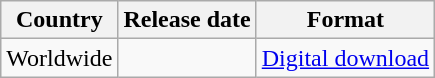<table class="wikitable">
<tr>
<th>Country</th>
<th>Release date</th>
<th>Format</th>
</tr>
<tr>
<td>Worldwide</td>
<td></td>
<td><a href='#'>Digital download</a></td>
</tr>
</table>
